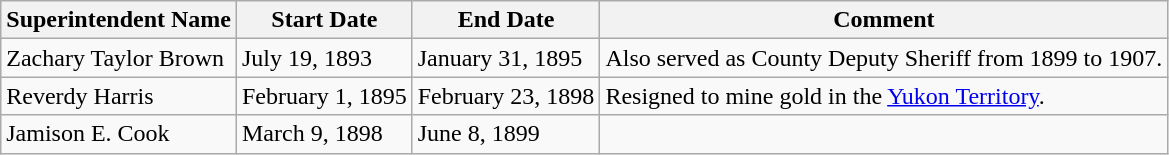<table class="wikitable sortable">
<tr>
<th>Superintendent Name</th>
<th>Start Date</th>
<th>End Date</th>
<th>Comment</th>
</tr>
<tr>
<td>Zachary Taylor Brown</td>
<td>July 19, 1893</td>
<td>January 31, 1895</td>
<td>Also served as County Deputy Sheriff from 1899 to 1907.</td>
</tr>
<tr>
<td>Reverdy Harris</td>
<td>February 1, 1895</td>
<td>February 23, 1898</td>
<td>Resigned to mine gold in the <a href='#'>Yukon Territory</a>.</td>
</tr>
<tr>
<td>Jamison E. Cook</td>
<td>March 9, 1898</td>
<td>June 8, 1899</td>
<td></td>
</tr>
</table>
